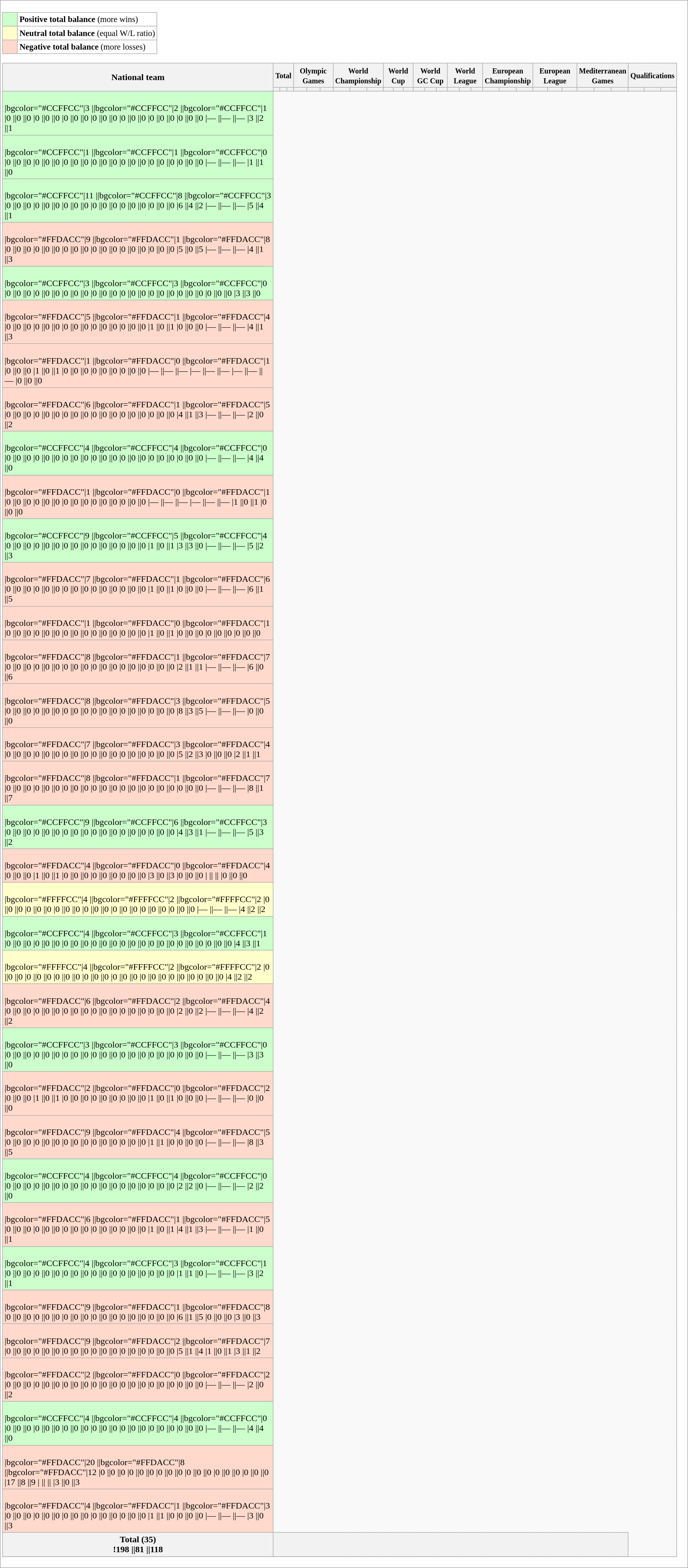<table class="wikitable mw-collapsible mw-collapsed" style="background:#FFFFFF;">
<tr style="vertical-align:top; horizontal-align:left">
<td><br><table bgcolor="#f7f8ff" cellpadding="3" cellspacing="0" border="1" style="font-size: 95%; border: gray solid 1px; border-collapse: collapse;text-align:center;">
<tr>
<td style="background: #CCFFCC;"  width="20"></td>
<td bgcolor="#ffffff" align="left"><strong>Positive total balance</strong> (more wins)</td>
</tr>
<tr>
<td style="background:#FFFFCC;" width="20"></td>
<td bgcolor="#ffffff" align="left"><strong>Neutral total balance</strong> (equal W/L ratio)</td>
</tr>
<tr>
<td style="background: #FFDACC;" width="20"></td>
<td bgcolor="#ffffff" align="left"><strong>Negative total balance</strong> (more losses)</td>
</tr>
</table>
<table class="wikitable sortable" style="text-align:center">
<tr>
<th align="center" rowspan="2">National team</th>
<th align="center" colspan="3"><small>Total</small></th>
<th align="center" colspan="3"><small>Olympic Games</small></th>
<th align="center" colspan="3"><small>World<br>Championship</small></th>
<th align="center" colspan="3"><small>World Cup</small></th>
<th align="center" colspan="3"><small>World GC Cup</small></th>
<th align="center" colspan="3"><small>World League</small></th>
<th align="center" colspan="3"><small>European<br>Championship</small></th>
<th align="center" colspan="3"><small>European League</small></th>
<th align="center" colspan="3"><small>Mediterranean<br>Games</small></th>
<th align="center" colspan="3"><small>Qualifications</small></th>
</tr>
<tr>
<th><small></small></th>
<th><small></small></th>
<th><small></small></th>
<th><small></small></th>
<th><small></small></th>
<th><small></small></th>
<th><small></small></th>
<th><small></small></th>
<th><small></small></th>
<th><small></small></th>
<th><small></small></th>
<th><small></small></th>
<th><small></small></th>
<th><small></small></th>
<th><small></small></th>
<th><small></small></th>
<th><small></small></th>
<th><small></small></th>
<th><small></small></th>
<th><small></small></th>
<th><small></small></th>
<th><small></small></th>
<th><small></small></th>
<th><small></small></th>
<th><small></small></th>
<th><small></small></th>
<th><small></small></th>
<th><small></small></th>
<th><small></small></th>
<th><small></small></th>
</tr>
<tr>
<td align="left" bgcolor="#CCFFCC"><br> |bgcolor="#CCFFCC"|3 ||bgcolor="#CCFFCC"|2 ||bgcolor="#CCFFCC"|1
 |0 ||0 ||0
 |0 ||0 ||0
 |0 ||0 ||0
 |0 ||0 ||0
 |0 ||0 ||0
 |0 ||0 ||0
 |0 ||0 ||0
 |— ||— ||—
 |3 ||2 ||1</td>
</tr>
<tr>
<td align="left" bgcolor="#CCFFCC"><br> |bgcolor="#CCFFCC"|1 ||bgcolor="#CCFFCC"|1 ||bgcolor="#CCFFCC"|0
 |0 ||0 ||0
 |0 ||0 ||0
 |0 ||0 ||0
 |0 ||0 ||0
 |0 ||0 ||0
 |0 ||0 ||0
 |0 ||0 ||0
 |— ||— ||—
 |1 ||1 ||0</td>
</tr>
<tr>
<td align="left" bgcolor="#CCFFCC"><br> |bgcolor="#CCFFCC"|11 ||bgcolor="#CCFFCC"|8 ||bgcolor="#CCFFCC"|3
 |0 ||0 ||0
 |0 ||0 ||0
 |0 ||0 ||0
 |0 ||0 ||0
 |0 ||0 ||0
 |0 ||0 ||0
 |6 ||4 ||2
 |— ||— ||—
 |5 ||4 ||1</td>
</tr>
<tr>
<td align="left" bgcolor="#FFDACC"><br> |bgcolor="#FFDACC"|9 ||bgcolor="#FFDACC"|1 ||bgcolor="#FFDACC"|8
 |0 ||0 ||0
 |0 ||0 ||0
 |0 ||0 ||0
 |0 ||0 ||0
 |0 ||0 ||0
 |0 ||0 ||0
 |5 ||0 ||5
 |— ||— ||—
 |4 ||1 ||3</td>
</tr>
<tr>
<td align="left" bgcolor="#CCFFCC"><br> |bgcolor="#CCFFCC"|3 ||bgcolor="#CCFFCC"|3 ||bgcolor="#CCFFCC"|0
 |0 ||0 ||0
 |0 ||0 ||0
 |0 ||0 ||0
 |0 ||0 ||0
 |0 ||0 ||0
 |0 ||0 ||0
 |0 ||0 ||0
 |0 ||0 ||0
 |3 ||3 ||0</td>
</tr>
<tr>
<td align="left" bgcolor="#FFDACC"><br> |bgcolor="#FFDACC"|5 ||bgcolor="#FFDACC"|1 ||bgcolor="#FFDACC"|4
 |0 ||0 ||0
 |0 ||0 ||0
 |0 ||0 ||0
 |0 ||0 ||0
 |0 ||0 ||0
 |1 ||0 ||1
 |0 ||0 ||0
 |— ||— ||—
 |4 ||1 ||3</td>
</tr>
<tr>
<td align="left" bgcolor="#FFDACC"><br> |bgcolor="#FFDACC"|1 ||bgcolor="#FFDACC"|0 ||bgcolor="#FFDACC"|1
 |0 ||0 ||0
 |1 ||0 ||1
 |0 ||0 ||0
 |0 ||0 ||0
 |0 ||0 ||0
 |— ||— ||—
 |— ||— ||—
 |— ||— ||—
 |0 ||0 ||0</td>
</tr>
<tr>
<td align="left" bgcolor="#FFDACC"><br> |bgcolor="#FFDACC"|6 ||bgcolor="#FFDACC"|1 ||bgcolor="#FFDACC"|5
 |0 ||0 ||0
 |0 ||0 ||0
 |0 ||0 ||0
 |0 ||0 ||0
 |0 ||0 ||0
 |0 ||0 ||0
 |4 ||1 ||3
 |— ||— ||—
 |2 ||0 ||2</td>
</tr>
<tr>
<td align="left" bgcolor="#CCFFCC"><br> |bgcolor="#CCFFCC"|4 ||bgcolor="#CCFFCC"|4 ||bgcolor="#CCFFCC"|0
 |0 ||0 ||0
 |0 ||0 ||0
 |0 ||0 ||0
 |0 ||0 ||0
 |0 ||0 ||0
 |0 ||0 ||0
 |0 ||0 ||0
 |— ||— ||—
 |4 ||4 ||0</td>
</tr>
<tr>
<td align="left" bgcolor="#FFDACC"><br> |bgcolor="#FFDACC"|1 ||bgcolor="#FFDACC"|0 ||bgcolor="#FFDACC"|1
 |0 ||0 ||0
 |0 ||0 ||0
 |0 ||0 ||0
 |0 ||0 ||0
 |0 ||0 ||0
 |— ||— ||—
 |— ||— ||—
 |1 ||0 ||1
 |0 ||0 ||0</td>
</tr>
<tr>
<td align="left" bgcolor="#CCFFCC"><br> |bgcolor="#CCFFCC"|9 ||bgcolor="#CCFFCC"|5 ||bgcolor="#CCFFCC"|4
 |0 ||0 ||0
 |0 ||0 ||0
 |0 ||0 ||0
 |0 ||0 ||0
 |0 ||0 ||0
 |1 ||0 ||1
 |3 ||3 ||0
 |— ||— ||—
 |5 ||2 ||3</td>
</tr>
<tr>
<td align="left" bgcolor="#FFDACC"><br> |bgcolor="#FFDACC"|7 ||bgcolor="#FFDACC"|1 ||bgcolor="#FFDACC"|6
 |0 ||0 ||0
 |0 ||0 ||0
 |0 ||0 ||0
 |0 ||0 ||0
 |0 ||0 ||0
 |1 ||0 ||1
 |0 ||0 ||0
 |— ||— ||—
 |6 ||1 ||5</td>
</tr>
<tr>
<td align="left" bgcolor="#FFDACC"><br> |bgcolor="#FFDACC"|1 ||bgcolor="#FFDACC"|0 ||bgcolor="#FFDACC"|1
 |0 ||0 ||0
 |0 ||0 ||0
 |0 ||0 ||0
 |0 ||0 ||0
 |0 ||0 ||0
 |1 ||0 ||1
 |0 ||0 ||0
 |0 ||0 ||0
 |0 ||0 ||0</td>
</tr>
<tr>
<td align="left" bgcolor="#FFDACC"><br> |bgcolor="#FFDACC"|8 ||bgcolor="#FFDACC"|1 ||bgcolor="#FFDACC"|7
 |0 ||0 ||0
 |0 ||0 ||0
 |0 ||0 ||0
 |0 ||0 ||0
 |0 ||0 ||0
 |0 ||0 ||0
 |2 ||1 ||1
 |— ||— ||—
 |6 ||0 ||6</td>
</tr>
<tr>
<td align="left" bgcolor="#FFDACC"><br> |bgcolor="#FFDACC"|8 ||bgcolor="#FFDACC"|3 ||bgcolor="#FFDACC"|5
 |0 ||0 ||0
 |0 ||0 ||0
 |0 ||0 ||0
 |0 ||0 ||0
 |0 ||0 ||0
 |0 ||0 ||0
 |8 ||3 ||5
 |— ||— ||—
 |0 ||0 ||0</td>
</tr>
<tr>
<td align="left" bgcolor="#FFDACC"><br> |bgcolor="#FFDACC"|7 ||bgcolor="#FFDACC"|3 ||bgcolor="#FFDACC"|4
 |0 ||0 ||0
 |0 ||0 ||0
 |0 ||0 ||0
 |0 ||0 ||0
 |0 ||0 ||0
 |0 ||0 ||0
 |5 ||2 ||3
 |0 ||0 ||0
 |2 ||1 ||1</td>
</tr>
<tr>
<td align="left" bgcolor="#FFDACC"><br> |bgcolor="#FFDACC"|8 ||bgcolor="#FFDACC"|1 ||bgcolor="#FFDACC"|7
 |0 ||0 ||0
 |0 ||0 ||0
 |0 ||0 ||0
 |0 ||0 ||0
 |0 ||0 ||0
 |0 ||0 ||0
 |0 ||0 ||0
 |— ||— ||—
 |8 ||1 ||7</td>
</tr>
<tr>
<td align="left" bgcolor="#CCFFCC"><br> |bgcolor="#CCFFCC"|9 ||bgcolor="#CCFFCC"|6 ||bgcolor="#CCFFCC"|3
 |0 ||0 ||0
 |0 ||0 ||0
 |0 ||0 ||0
 |0 ||0 ||0
 |0 ||0 ||0
 |0 ||0 ||0
 |4 ||3 ||1
 |— ||— ||—
 |5 ||3 ||2</td>
</tr>
<tr>
<td align="left" bgcolor="#FFDACC"><br> |bgcolor="#FFDACC"|4 ||bgcolor="#FFDACC"|0 ||bgcolor="#FFDACC"|4
 |0 ||0 ||0
 |1 ||0 ||1
 |0 ||0 ||0
 |0 ||0 ||0
 |0 ||0 ||0
 |3 ||0 ||3
 |0 ||0 ||0
 | || ||
 |0 ||0 ||0</td>
</tr>
<tr>
<td align="left" bgcolor="#FFFFCC"><br> |bgcolor="#FFFFCC"|4 ||bgcolor="#FFFFCC"|2 ||bgcolor="#FFFFCC"|2
 |0 ||0 ||0
 |0 ||0 ||0
 |0 ||0 ||0
 |0 ||0 ||0
 |0 ||0 ||0
 |0 ||0 ||0
 |0 ||0 ||0
 |— ||— ||—
 |4 ||2 ||2</td>
</tr>
<tr>
<td align="left" bgcolor="#CCFFCC"><br> |bgcolor="#CCFFCC"|4 ||bgcolor="#CCFFCC"|3 ||bgcolor="#CCFFCC"|1
 |0 ||0 ||0
 |0 ||0 ||0
 |0 ||0 ||0
 |0 ||0 ||0
 |0 ||0 ||0
 |0 ||0 ||0
 |0 ||0 ||0
 |0 ||0 ||0
 |4 ||3 ||1</td>
</tr>
<tr>
<td align="left" bgcolor="#FFFFCC"><br> |bgcolor="#FFFFCC"|4 ||bgcolor="#FFFFCC"|2 ||bgcolor="#FFFFCC"|2
 |0 ||0 ||0
 |0 ||0 ||0
 |0 ||0 ||0
 |0 ||0 ||0
 |0 ||0 ||0
 |0 ||0 ||0
 |0 ||0 ||0
 |0 ||0 ||0
 |4 ||2 ||2</td>
</tr>
<tr>
<td align="left" bgcolor="#FFDACC"><br> |bgcolor="#FFDACC"|6 ||bgcolor="#FFDACC"|2 ||bgcolor="#FFDACC"|4
 |0 ||0 ||0
 |0 ||0 ||0
 |0 ||0 ||0
 |0 ||0 ||0
 |0 ||0 ||0
 |0 ||0 ||0
 |2 ||0 ||2
 |— ||— ||—
 |4 ||2 ||2</td>
</tr>
<tr>
<td align="left" bgcolor="#CCFFCC"><br> |bgcolor="#CCFFCC"|3 ||bgcolor="#CCFFCC"|3 ||bgcolor="#CCFFCC"|0
 |0 ||0 ||0
 |0 ||0 ||0
 |0 ||0 ||0
 |0 ||0 ||0
 |0 ||0 ||0
 |0 ||0 ||0
 |0 ||0 ||0
 |— ||— ||—
 |3 ||3 ||0</td>
</tr>
<tr>
<td align="left" bgcolor="#FFDACC"><br> |bgcolor="#FFDACC"|2 ||bgcolor="#FFDACC"|0 ||bgcolor="#FFDACC"|2
 |0 ||0 ||0
 |1 ||0 ||1
 |0 ||0 ||0
 |0 ||0 ||0
 |0 ||0 ||0
 |1 ||0 ||1
 |0 ||0 ||0
 |— ||— ||—
 |0 ||0 ||0</td>
</tr>
<tr>
<td align="left" bgcolor="#FFDACC"><br> |bgcolor="#FFDACC"|9 ||bgcolor="#FFDACC"|4 ||bgcolor="#FFDACC"|5
 |0 ||0 ||0
 |0 ||0 ||0
 |0 ||0 ||0
 |0 ||0 ||0
 |0 ||0 ||0
 |1 ||1 ||0
 |0 ||0 ||0
 |— ||— ||—
 |8 ||3 ||5</td>
</tr>
<tr>
<td align="left" bgcolor="#CCFFCC"><br> |bgcolor="#CCFFCC"|4 ||bgcolor="#CCFFCC"|4 ||bgcolor="#CCFFCC"|0
 |0 ||0 ||0
 |0 ||0 ||0
 |0 ||0 ||0
 |0 ||0 ||0
 |0 ||0 ||0
 |0 ||0 ||0
 |2 ||2 ||0
 |— ||— ||—
 |2 ||2 ||0</td>
</tr>
<tr>
<td align="left" bgcolor="#FFDACC"><br> |bgcolor="#FFDACC"|6 ||bgcolor="#FFDACC"|1 ||bgcolor="#FFDACC"|5
 |0 ||0 ||0
 |0 ||0 ||0
 |0 ||0 ||0
 |0 ||0 ||0
 |0 ||0 ||0
 |1 ||0 ||1
 |4 ||1 ||3
 |— ||— ||—
 |1 ||0 ||1</td>
</tr>
<tr>
<td align="left" bgcolor="#CCFFCC"><br> |bgcolor="#CCFFCC"|4 ||bgcolor="#CCFFCC"|3 ||bgcolor="#CCFFCC"|1
 |0 ||0 ||0
 |0 ||0 ||0
 |0 ||0 ||0
 |0 ||0 ||0
 |0 ||0 ||0
 |0 ||0 ||0
 |1 ||1 ||0
 |— ||— ||—
 |3 ||2 ||1</td>
</tr>
<tr>
<td align="left" bgcolor="#FFDACC"><br> |bgcolor="#FFDACC"|9 ||bgcolor="#FFDACC"|1 ||bgcolor="#FFDACC"|8
 |0 ||0 ||0
 |0 ||0 ||0
 |0 ||0 ||0
 |0 ||0 ||0
 |0 ||0 ||0
 |0 ||0 ||0
 |6 ||1 ||5
 |0 ||0 ||0
 |3 ||0 ||3</td>
</tr>
<tr>
<td align="left" bgcolor="#FFDACC"><br> |bgcolor="#FFDACC"|9 ||bgcolor="#FFDACC"|2 ||bgcolor="#FFDACC"|7
 |0 ||0 ||0
 |0 ||0 ||0
 |0 ||0 ||0
 |0 ||0 ||0
 |0 ||0 ||0
 |0 ||0 ||0
 |5 ||1 ||4
 |1 ||0 ||1
 |3 ||1 ||2</td>
</tr>
<tr>
<td align="left" bgcolor="#FFDACC"><br> |bgcolor="#FFDACC"|2 ||bgcolor="#FFDACC"|0 ||bgcolor="#FFDACC"|2
 |0 ||0 ||0
 |0 ||0 ||0
 |0 ||0 ||0
 |0 ||0 ||0
 |0 ||0 ||0
 |0 ||0 ||0
 |0 ||0 ||0
 |— ||— ||—
 |2 ||0 ||2</td>
</tr>
<tr>
<td align="left" bgcolor="#CCFFCC"><br> |bgcolor="#CCFFCC"|4 ||bgcolor="#CCFFCC"|4 ||bgcolor="#CCFFCC"|0
 |0 ||0 ||0
 |0 ||0 ||0
 |0 ||0 ||0
 |0 ||0 ||0
 |0 ||0 ||0
 |0 ||0 ||0
 |0 ||0 ||0
 |— ||— ||—
 |4 ||4 ||0</td>
</tr>
<tr>
<td align="left" bgcolor="#FFDACC"><br> |bgcolor="#FFDACC"|20 ||bgcolor="#FFDACC"|8 ||bgcolor="#FFDACC"|12
 |0 ||0 ||0
 |0 ||0 ||0
 |0 ||0 ||0
 |0 ||0 ||0
 |0 ||0 ||0
 |0 ||0 ||0
 |17 ||8 ||9
 | || ||
 |3 ||0 ||3</td>
</tr>
<tr>
<td align="left" bgcolor="#FFDACC"><br> |bgcolor="#FFDACC"|4 ||bgcolor="#FFDACC"|1 ||bgcolor="#FFDACC"|3
 |0 ||0 ||0
 |0 ||0 ||0
 |0 ||0 ||0
 |0 ||0 ||0
 |0 ||0 ||0
 |1 ||1 ||0
 |0 ||0 ||0
 |— ||— ||—
 |3 ||0 ||3</td>
</tr>
<tr>
<th>Total (35)<br> !198 ||81 ||118</th>
<th colspan="27"></th>
</tr>
<tr>
</tr>
</table>
</td>
</tr>
</table>
